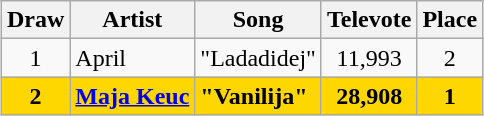<table class="sortable wikitable" style="margin: 1em auto 1em auto; text-align:center">
<tr>
<th>Draw</th>
<th>Artist</th>
<th>Song</th>
<th>Televote</th>
<th>Place</th>
</tr>
<tr>
<td>1</td>
<td align="left">April</td>
<td align="left">"Ladadidej"</td>
<td>11,993</td>
<td>2</td>
</tr>
<tr style="font-weight:bold; background:gold;">
<td>2</td>
<td align="left"><a href='#'>Maja Keuc</a></td>
<td align="left">"Vanilija"</td>
<td>28,908</td>
<td>1</td>
</tr>
</table>
